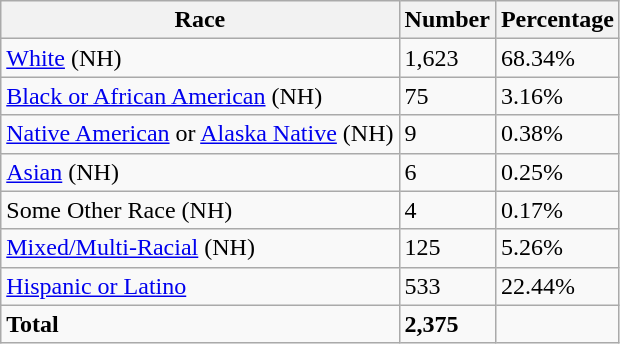<table class="wikitable">
<tr>
<th>Race</th>
<th>Number</th>
<th>Percentage</th>
</tr>
<tr>
<td><a href='#'>White</a> (NH)</td>
<td>1,623</td>
<td>68.34%</td>
</tr>
<tr>
<td><a href='#'>Black or African American</a> (NH)</td>
<td>75</td>
<td>3.16%</td>
</tr>
<tr>
<td><a href='#'>Native American</a> or <a href='#'>Alaska Native</a> (NH)</td>
<td>9</td>
<td>0.38%</td>
</tr>
<tr>
<td><a href='#'>Asian</a> (NH)</td>
<td>6</td>
<td>0.25%</td>
</tr>
<tr>
<td>Some Other Race (NH)</td>
<td>4</td>
<td>0.17%</td>
</tr>
<tr>
<td><a href='#'>Mixed/Multi-Racial</a> (NH)</td>
<td>125</td>
<td>5.26%</td>
</tr>
<tr>
<td><a href='#'>Hispanic or Latino</a></td>
<td>533</td>
<td>22.44%</td>
</tr>
<tr>
<td><strong>Total</strong></td>
<td><strong>2,375</strong></td>
<td></td>
</tr>
</table>
